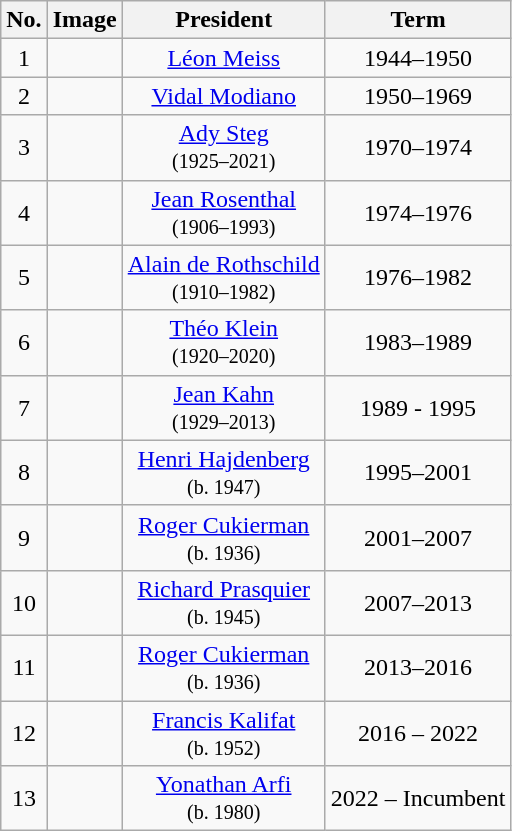<table class="wikitable" style="clear:right; text-align:center">
<tr>
<th>No.</th>
<th>Image</th>
<th>President</th>
<th>Term</th>
</tr>
<tr>
<td>1</td>
<td></td>
<td><a href='#'>Léon Meiss</a></td>
<td>1944–1950</td>
</tr>
<tr>
<td>2</td>
<td></td>
<td><a href='#'>Vidal Modiano</a></td>
<td>1950–1969</td>
</tr>
<tr>
<td>3</td>
<td></td>
<td><a href='#'>Ady Steg</a><br><small>(1925–2021)<br></small></td>
<td>1970–1974</td>
</tr>
<tr>
<td>4</td>
<td></td>
<td><a href='#'>Jean Rosenthal</a> <br><small>(1906–1993)<br></small></td>
<td>1974–1976</td>
</tr>
<tr>
<td>5</td>
<td></td>
<td><a href='#'>Alain de Rothschild</a> <br><small>(1910–1982)<br></small></td>
<td>1976–1982</td>
</tr>
<tr>
<td>6</td>
<td></td>
<td><a href='#'>Théo Klein</a> <br><small>(1920–2020)<br></small></td>
<td>1983–1989</td>
</tr>
<tr>
<td>7</td>
<td></td>
<td><a href='#'>Jean Kahn</a> <br><small>(1929–2013)<br></small></td>
<td>1989 - 1995</td>
</tr>
<tr>
<td>8</td>
<td></td>
<td><a href='#'>Henri Hajdenberg</a> <br><small>(b. 1947)<br></small></td>
<td>1995–2001</td>
</tr>
<tr>
<td>9</td>
<td></td>
<td><a href='#'>Roger Cukierman</a> <br><small>(b. 1936)<br></small></td>
<td>2001–2007</td>
</tr>
<tr>
<td>10</td>
<td></td>
<td><a href='#'>Richard Prasquier</a> <br><small>(b. 1945)<br></small></td>
<td>2007–2013</td>
</tr>
<tr>
<td>11</td>
<td></td>
<td><a href='#'>Roger Cukierman</a> <br><small>(b. 1936)<br></small></td>
<td>2013–2016</td>
</tr>
<tr>
<td>12</td>
<td></td>
<td><a href='#'>Francis Kalifat</a> <br><small>(b. 1952)<br></small></td>
<td>2016 – 2022</td>
</tr>
<tr>
<td>13</td>
<td></td>
<td><a href='#'>Yonathan Arfi</a> <br><small>(b. 1980)<br></small></td>
<td>2022 – Incumbent</td>
</tr>
</table>
